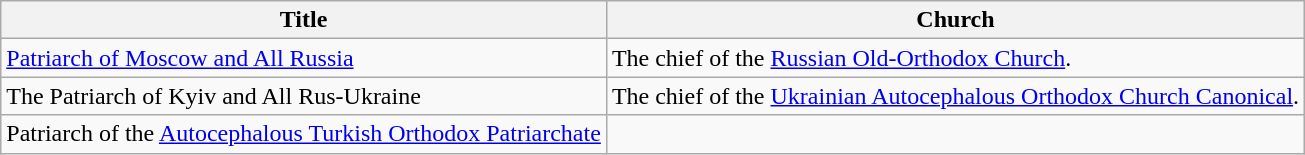<table class="wikitable" style="margin:0 auto 5 auto">
<tr>
<th>Title</th>
<th>Church</th>
</tr>
<tr>
<td><a href='#'>Patriarch of Moscow and All Russia</a></td>
<td>The chief of the <a href='#'>Russian Old-Orthodox Church</a>.</td>
</tr>
<tr>
<td>The Patriarch of Kyiv and All Rus-Ukraine</td>
<td>The chief of the <a href='#'>Ukrainian Autocephalous Orthodox Church Canonical</a>.</td>
</tr>
<tr>
<td>Patriarch of the <a href='#'>Autocephalous Turkish Orthodox Patriarchate</a></td>
<td></td>
</tr>
</table>
